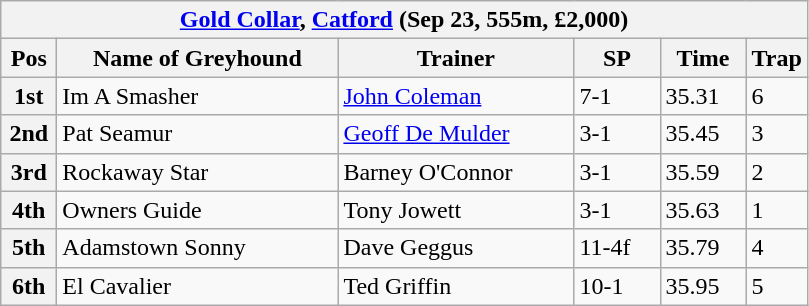<table class="wikitable">
<tr>
<th colspan="6"><a href='#'>Gold Collar</a>, <a href='#'>Catford</a> (Sep 23, 555m, £2,000)</th>
</tr>
<tr>
<th width=30>Pos</th>
<th width=180>Name of Greyhound</th>
<th width=150>Trainer</th>
<th width=50>SP</th>
<th width=50>Time</th>
<th width=30>Trap</th>
</tr>
<tr>
<th>1st</th>
<td>Im A Smasher</td>
<td><a href='#'>John Coleman</a></td>
<td>7-1</td>
<td>35.31</td>
<td>6</td>
</tr>
<tr>
<th>2nd</th>
<td>Pat Seamur</td>
<td><a href='#'>Geoff De Mulder</a></td>
<td>3-1</td>
<td>35.45</td>
<td>3</td>
</tr>
<tr>
<th>3rd</th>
<td>Rockaway Star</td>
<td>Barney O'Connor</td>
<td>3-1</td>
<td>35.59</td>
<td>2</td>
</tr>
<tr>
<th>4th</th>
<td>Owners Guide</td>
<td>Tony Jowett</td>
<td>3-1</td>
<td>35.63</td>
<td>1</td>
</tr>
<tr>
<th>5th</th>
<td>Adamstown Sonny</td>
<td>Dave Geggus</td>
<td>11-4f</td>
<td>35.79</td>
<td>4</td>
</tr>
<tr>
<th>6th</th>
<td>El Cavalier</td>
<td>Ted Griffin</td>
<td>10-1</td>
<td>35.95</td>
<td>5</td>
</tr>
</table>
